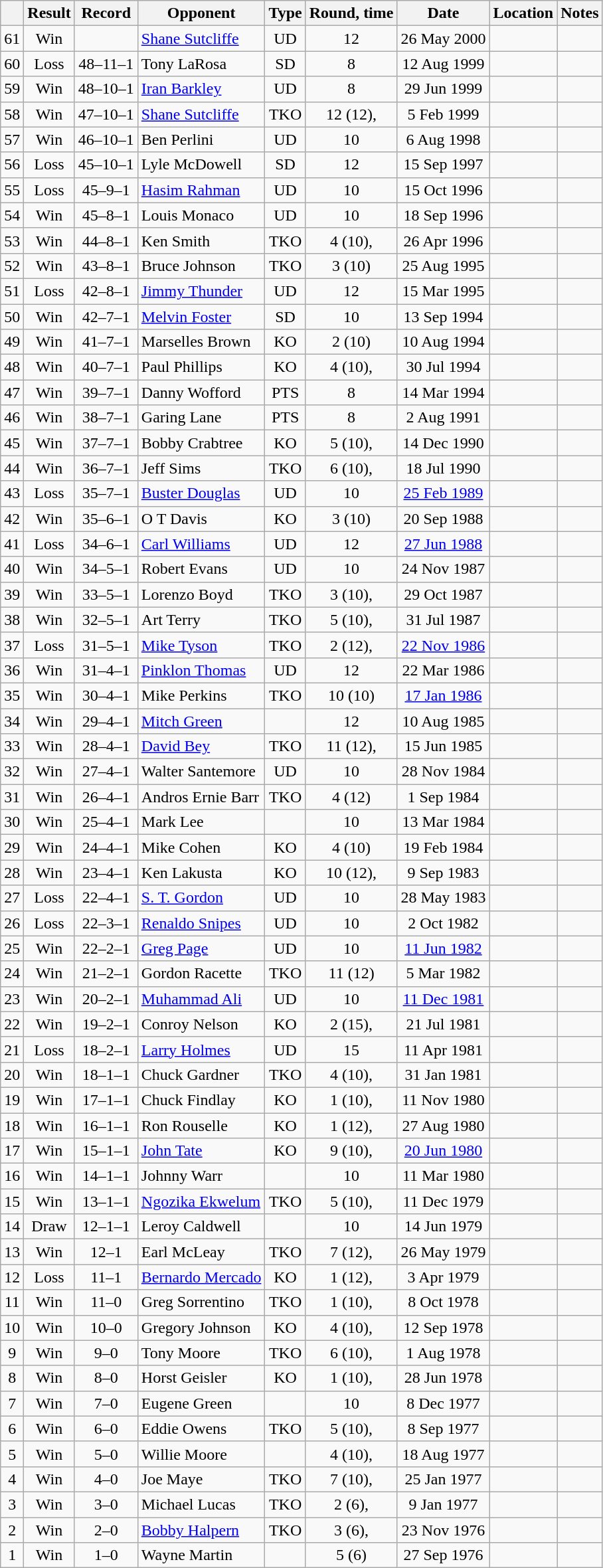<table class="wikitable" style="text-align:center">
<tr>
<th></th>
<th>Result</th>
<th>Record</th>
<th>Opponent</th>
<th>Type</th>
<th>Round, time</th>
<th>Date</th>
<th>Location</th>
<th>Notes</th>
</tr>
<tr>
<td>61</td>
<td>Win</td>
<td></td>
<td style="text-align:left;"><a href='#'>Shane Sutcliffe</a></td>
<td>UD</td>
<td>12</td>
<td>26 May 2000</td>
<td style="text-align:left;"></td>
<td style="text-align:left;"></td>
</tr>
<tr>
<td>60</td>
<td>Loss</td>
<td>48–11–1</td>
<td style="text-align:left;">Tony LaRosa</td>
<td>SD</td>
<td>8</td>
<td>12 Aug 1999</td>
<td style="text-align:left;"></td>
<td></td>
</tr>
<tr>
<td>59</td>
<td>Win</td>
<td>48–10–1</td>
<td style="text-align:left;"><a href='#'>Iran Barkley</a></td>
<td>UD</td>
<td>8</td>
<td>29 Jun 1999</td>
<td style="text-align:left;"></td>
<td></td>
</tr>
<tr>
<td>58</td>
<td>Win</td>
<td>47–10–1</td>
<td style="text-align:left;"><a href='#'>Shane Sutcliffe</a></td>
<td>TKO</td>
<td>12 (12), </td>
<td>5 Feb 1999</td>
<td style="text-align:left;"></td>
<td style="text-align:left;"></td>
</tr>
<tr>
<td>57</td>
<td>Win</td>
<td>46–10–1</td>
<td style="text-align:left;">Ben Perlini</td>
<td>UD</td>
<td>10</td>
<td>6 Aug 1998</td>
<td style="text-align:left;"></td>
<td></td>
</tr>
<tr>
<td>56</td>
<td>Loss</td>
<td>45–10–1</td>
<td style="text-align:left;">Lyle McDowell</td>
<td>SD</td>
<td>12</td>
<td>15 Sep 1997</td>
<td style="text-align:left;"></td>
<td style="text-align:left;"></td>
</tr>
<tr>
<td>55</td>
<td>Loss</td>
<td>45–9–1</td>
<td style="text-align:left;"><a href='#'>Hasim Rahman</a></td>
<td>UD</td>
<td>10</td>
<td>15 Oct 1996</td>
<td style="text-align:left;"></td>
<td></td>
</tr>
<tr>
<td>54</td>
<td>Win</td>
<td>45–8–1</td>
<td style="text-align:left;">Louis Monaco</td>
<td>UD</td>
<td>10</td>
<td>18 Sep 1996</td>
<td style="text-align:left;"></td>
<td></td>
</tr>
<tr>
<td>53</td>
<td>Win</td>
<td>44–8–1</td>
<td style="text-align:left;">Ken Smith</td>
<td>TKO</td>
<td>4 (10), </td>
<td>26 Apr 1996</td>
<td style="text-align:left;"></td>
<td></td>
</tr>
<tr>
<td>52</td>
<td>Win</td>
<td>43–8–1</td>
<td style="text-align:left;">Bruce Johnson</td>
<td>TKO</td>
<td>3 (10)</td>
<td>25 Aug 1995</td>
<td style="text-align:left;"></td>
<td></td>
</tr>
<tr>
<td>51</td>
<td>Loss</td>
<td>42–8–1</td>
<td style="text-align:left;"><a href='#'>Jimmy Thunder</a></td>
<td>UD</td>
<td>12</td>
<td>15 Mar 1995</td>
<td style="text-align:left;"></td>
<td style="text-align:left;"></td>
</tr>
<tr>
<td>50</td>
<td>Win</td>
<td>42–7–1</td>
<td style="text-align:left;"><a href='#'>Melvin Foster</a></td>
<td>SD</td>
<td>10</td>
<td>13 Sep 1994</td>
<td style="text-align:left;"></td>
<td></td>
</tr>
<tr>
<td>49</td>
<td>Win</td>
<td>41–7–1</td>
<td style="text-align:left;">Marselles Brown</td>
<td>KO</td>
<td>2 (10)</td>
<td>10 Aug 1994</td>
<td style="text-align:left;"></td>
<td></td>
</tr>
<tr>
<td>48</td>
<td>Win</td>
<td>40–7–1</td>
<td style="text-align:left;">Paul Phillips</td>
<td>KO</td>
<td>4 (10), </td>
<td>30 Jul 1994</td>
<td style="text-align:left;"></td>
<td></td>
</tr>
<tr>
<td>47</td>
<td>Win</td>
<td>39–7–1</td>
<td style="text-align:left;">Danny Wofford</td>
<td>PTS</td>
<td>8</td>
<td>14 Mar 1994</td>
<td style="text-align:left;"></td>
<td></td>
</tr>
<tr>
<td>46</td>
<td>Win</td>
<td>38–7–1</td>
<td style="text-align:left;">Garing Lane</td>
<td>PTS</td>
<td>8</td>
<td>2 Aug 1991</td>
<td style="text-align:left;"></td>
<td></td>
</tr>
<tr>
<td>45</td>
<td>Win</td>
<td>37–7–1</td>
<td style="text-align:left;">Bobby Crabtree</td>
<td>KO</td>
<td>5 (10), </td>
<td>14 Dec 1990</td>
<td style="text-align:left;"></td>
<td></td>
</tr>
<tr>
<td>44</td>
<td>Win</td>
<td>36–7–1</td>
<td style="text-align:left;">Jeff Sims</td>
<td>TKO</td>
<td>6 (10), </td>
<td>18 Jul 1990</td>
<td style="text-align:left;"></td>
<td></td>
</tr>
<tr>
<td>43</td>
<td>Loss</td>
<td>35–7–1</td>
<td style="text-align:left;"><a href='#'>Buster Douglas</a></td>
<td>UD</td>
<td>10</td>
<td><a href='#'>25 Feb 1989</a></td>
<td style="text-align:left;"></td>
<td></td>
</tr>
<tr>
<td>42</td>
<td>Win</td>
<td>35–6–1</td>
<td style="text-align:left;">O T Davis</td>
<td>KO</td>
<td>3 (10)</td>
<td>20 Sep 1988</td>
<td style="text-align:left;"></td>
<td></td>
</tr>
<tr>
<td>41</td>
<td>Loss</td>
<td>34–6–1</td>
<td style="text-align:left;"><a href='#'>Carl Williams</a></td>
<td>UD</td>
<td>12</td>
<td><a href='#'>27 Jun 1988</a></td>
<td style="text-align:left;"></td>
<td style="text-align:left;"></td>
</tr>
<tr>
<td>40</td>
<td>Win</td>
<td>34–5–1</td>
<td style="text-align:left;">Robert Evans</td>
<td>UD</td>
<td>10</td>
<td>24 Nov 1987</td>
<td style="text-align:left;"></td>
<td></td>
</tr>
<tr>
<td>39</td>
<td>Win</td>
<td>33–5–1</td>
<td style="text-align:left;">Lorenzo Boyd</td>
<td>TKO</td>
<td>3 (10), </td>
<td>29 Oct 1987</td>
<td style="text-align:left;"></td>
<td></td>
</tr>
<tr>
<td>38</td>
<td>Win</td>
<td>32–5–1</td>
<td style="text-align:left;">Art Terry</td>
<td>TKO</td>
<td>5 (10), </td>
<td>31 Jul 1987</td>
<td style="text-align:left;"></td>
<td></td>
</tr>
<tr>
<td>37</td>
<td>Loss</td>
<td>31–5–1</td>
<td style="text-align:left;"><a href='#'>Mike Tyson</a></td>
<td>TKO</td>
<td>2 (12), </td>
<td><a href='#'>22 Nov 1986</a></td>
<td style="text-align:left;"></td>
<td style="text-align:left;"></td>
</tr>
<tr>
<td>36</td>
<td>Win</td>
<td>31–4–1</td>
<td style="text-align:left;"><a href='#'>Pinklon Thomas</a></td>
<td>UD</td>
<td>12</td>
<td>22 Mar 1986</td>
<td style="text-align:left;"></td>
<td style="text-align:left;"></td>
</tr>
<tr>
<td>35</td>
<td>Win</td>
<td>30–4–1</td>
<td style="text-align:left;">Mike Perkins</td>
<td>TKO</td>
<td>10 (10)</td>
<td><a href='#'>17 Jan 1986</a></td>
<td style="text-align:left;"></td>
<td></td>
</tr>
<tr>
<td>34</td>
<td>Win</td>
<td>29–4–1</td>
<td style="text-align:left;"><a href='#'>Mitch Green</a></td>
<td></td>
<td>12</td>
<td>10 Aug 1985</td>
<td style="text-align:left;"></td>
<td style="text-align:left;"></td>
</tr>
<tr>
<td>33</td>
<td>Win</td>
<td>28–4–1</td>
<td style="text-align:left;"><a href='#'>David Bey</a></td>
<td>TKO</td>
<td>11 (12), </td>
<td>15 Jun 1985</td>
<td style="text-align:left;"></td>
<td style="text-align:left;"></td>
</tr>
<tr>
<td>32</td>
<td>Win</td>
<td>27–4–1</td>
<td style="text-align:left;">Walter Santemore</td>
<td>UD</td>
<td>10</td>
<td>28 Nov 1984</td>
<td style="text-align:left;"></td>
<td></td>
</tr>
<tr>
<td>31</td>
<td>Win</td>
<td>26–4–1</td>
<td style="text-align:left;">Andros Ernie Barr</td>
<td>TKO</td>
<td>4 (12)</td>
<td>1 Sep 1984</td>
<td style="text-align:left;"></td>
<td style="text-align:left;"></td>
</tr>
<tr>
<td>30</td>
<td>Win</td>
<td>25–4–1</td>
<td style="text-align:left;">Mark Lee</td>
<td></td>
<td>10</td>
<td>13 Mar 1984</td>
<td style="text-align:left;"></td>
<td></td>
</tr>
<tr>
<td>29</td>
<td>Win</td>
<td>24–4–1</td>
<td style="text-align:left;">Mike Cohen</td>
<td>KO</td>
<td>4 (10)</td>
<td>19 Feb 1984</td>
<td style="text-align:left;"></td>
<td></td>
</tr>
<tr>
<td>28</td>
<td>Win</td>
<td>23–4–1</td>
<td style="text-align:left;">Ken Lakusta</td>
<td>KO</td>
<td>10 (12), </td>
<td>9 Sep 1983</td>
<td style="text-align:left;"></td>
<td style="text-align:left;"></td>
</tr>
<tr>
<td>27</td>
<td>Loss</td>
<td>22–4–1</td>
<td style="text-align:left;"><a href='#'>S. T. Gordon</a></td>
<td>UD</td>
<td>10</td>
<td>28 May 1983</td>
<td style="text-align:left;"></td>
<td></td>
</tr>
<tr>
<td>26</td>
<td>Loss</td>
<td>22–3–1</td>
<td style="text-align:left;"><a href='#'>Renaldo Snipes</a></td>
<td>UD</td>
<td>10</td>
<td>2 Oct 1982</td>
<td style="text-align:left;"></td>
<td></td>
</tr>
<tr>
<td>25</td>
<td>Win</td>
<td>22–2–1</td>
<td style="text-align:left;"><a href='#'>Greg Page</a></td>
<td>UD</td>
<td>10</td>
<td><a href='#'>11 Jun 1982</a></td>
<td style="text-align:left;"></td>
<td></td>
</tr>
<tr>
<td>24</td>
<td>Win</td>
<td>21–2–1</td>
<td style="text-align:left;">Gordon Racette</td>
<td>TKO</td>
<td>11 (12)</td>
<td>5 Mar 1982</td>
<td style="text-align:left;"></td>
<td style="text-align:left;"></td>
</tr>
<tr>
<td>23</td>
<td>Win</td>
<td>20–2–1</td>
<td style="text-align:left;"><a href='#'>Muhammad Ali</a></td>
<td>UD</td>
<td>10</td>
<td><a href='#'>11 Dec 1981</a></td>
<td style="text-align:left;"></td>
<td></td>
</tr>
<tr>
<td>22</td>
<td>Win</td>
<td>19–2–1</td>
<td style="text-align:left;">Conroy Nelson</td>
<td>KO</td>
<td>2 (15), </td>
<td>21 Jul 1981</td>
<td style="text-align:left;"></td>
<td style="text-align:left;"></td>
</tr>
<tr>
<td>21</td>
<td>Loss</td>
<td>18–2–1</td>
<td style="text-align:left;"><a href='#'>Larry Holmes</a></td>
<td>UD</td>
<td>15</td>
<td>11 Apr 1981</td>
<td style="text-align:left;"></td>
<td style="text-align:left;"></td>
</tr>
<tr>
<td>20</td>
<td>Win</td>
<td>18–1–1</td>
<td style="text-align:left;">Chuck Gardner</td>
<td>TKO</td>
<td>4 (10), </td>
<td>31 Jan 1981</td>
<td style="text-align:left;"></td>
<td></td>
</tr>
<tr>
<td>19</td>
<td>Win</td>
<td>17–1–1</td>
<td style="text-align:left;">Chuck Findlay</td>
<td>KO</td>
<td>1 (10), </td>
<td>11 Nov 1980</td>
<td style="text-align:left;"></td>
<td></td>
</tr>
<tr>
<td>18</td>
<td>Win</td>
<td>16–1–1</td>
<td style="text-align:left;">Ron Rouselle</td>
<td>KO</td>
<td>1 (12), </td>
<td>27 Aug 1980</td>
<td style="text-align:left;"></td>
<td style="text-align:left;"></td>
</tr>
<tr>
<td>17</td>
<td>Win</td>
<td>15–1–1</td>
<td style="text-align:left;"><a href='#'>John Tate</a></td>
<td>KO</td>
<td>9 (10), </td>
<td><a href='#'>20 Jun 1980</a></td>
<td style="text-align:left;"></td>
<td></td>
</tr>
<tr>
<td>16</td>
<td>Win</td>
<td>14–1–1</td>
<td style="text-align:left;">Johnny Warr</td>
<td></td>
<td>10</td>
<td>11 Mar 1980</td>
<td style="text-align:left;"></td>
<td></td>
</tr>
<tr>
<td>15</td>
<td>Win</td>
<td>13–1–1</td>
<td style="text-align:left;"><a href='#'>Ngozika Ekwelum</a></td>
<td>TKO</td>
<td>5 (10), </td>
<td>11 Dec 1979</td>
<td style="text-align:left;"></td>
<td></td>
</tr>
<tr>
<td>14</td>
<td>Draw</td>
<td>12–1–1</td>
<td style="text-align:left;">Leroy Caldwell</td>
<td></td>
<td>10</td>
<td>14 Jun 1979</td>
<td style="text-align:left;"></td>
<td></td>
</tr>
<tr>
<td>13</td>
<td>Win</td>
<td>12–1</td>
<td style="text-align:left;">Earl McLeay</td>
<td>TKO</td>
<td>7 (12), </td>
<td>26 May 1979</td>
<td style="text-align:left;"></td>
<td style="text-align:left;"></td>
</tr>
<tr>
<td>12</td>
<td>Loss</td>
<td>11–1</td>
<td style="text-align:left;"><a href='#'>Bernardo Mercado</a></td>
<td>KO</td>
<td>1 (12), </td>
<td>3 Apr 1979</td>
<td style="text-align:left;"></td>
<td style="text-align:left;"></td>
</tr>
<tr>
<td>11</td>
<td>Win</td>
<td>11–0</td>
<td style="text-align:left;">Greg Sorrentino</td>
<td>TKO</td>
<td>1 (10), </td>
<td>8 Oct 1978</td>
<td style="text-align:left;"></td>
<td></td>
</tr>
<tr>
<td>10</td>
<td>Win</td>
<td>10–0</td>
<td style="text-align:left;">Gregory Johnson</td>
<td>KO</td>
<td>4 (10), </td>
<td>12 Sep 1978</td>
<td style="text-align:left;"></td>
<td></td>
</tr>
<tr>
<td>9</td>
<td>Win</td>
<td>9–0</td>
<td style="text-align:left;">Tony Moore</td>
<td>TKO</td>
<td>6 (10), </td>
<td>1 Aug 1978</td>
<td style="text-align:left;"></td>
<td></td>
</tr>
<tr>
<td>8</td>
<td>Win</td>
<td>8–0</td>
<td style="text-align:left;">Horst Geisler</td>
<td>KO</td>
<td>1 (10), </td>
<td>28 Jun 1978</td>
<td style="text-align:left;"></td>
<td></td>
</tr>
<tr>
<td>7</td>
<td>Win</td>
<td>7–0</td>
<td style="text-align:left;">Eugene Green</td>
<td></td>
<td>10</td>
<td>8 Dec 1977</td>
<td style="text-align:left;"></td>
<td></td>
</tr>
<tr>
<td>6</td>
<td>Win</td>
<td>6–0</td>
<td style="text-align:left;">Eddie Owens</td>
<td>TKO</td>
<td>5 (10), </td>
<td>8 Sep 1977</td>
<td style="text-align:left;"></td>
<td></td>
</tr>
<tr>
<td>5</td>
<td>Win</td>
<td>5–0</td>
<td style="text-align:left;">Willie Moore</td>
<td></td>
<td>4 (10), </td>
<td>18 Aug 1977</td>
<td style="text-align:left;"></td>
<td></td>
</tr>
<tr>
<td>4</td>
<td>Win</td>
<td>4–0</td>
<td style="text-align:left;">Joe Maye</td>
<td>TKO</td>
<td>7 (10), </td>
<td>25 Jan 1977</td>
<td style="text-align:left;"></td>
<td></td>
</tr>
<tr>
<td>3</td>
<td>Win</td>
<td>3–0</td>
<td style="text-align:left;">Michael Lucas</td>
<td>TKO</td>
<td>2 (6), </td>
<td>9 Jan 1977</td>
<td style="text-align:left;"></td>
<td></td>
</tr>
<tr>
<td>2</td>
<td>Win</td>
<td>2–0</td>
<td style="text-align:left;"><a href='#'>Bobby Halpern</a></td>
<td>TKO</td>
<td>3 (6), </td>
<td>23 Nov 1976</td>
<td style="text-align:left;"></td>
<td></td>
</tr>
<tr>
<td>1</td>
<td>Win</td>
<td>1–0</td>
<td style="text-align:left;">Wayne Martin</td>
<td></td>
<td>5 (6)</td>
<td>27 Sep 1976</td>
<td style="text-align:left;"></td>
<td></td>
</tr>
</table>
